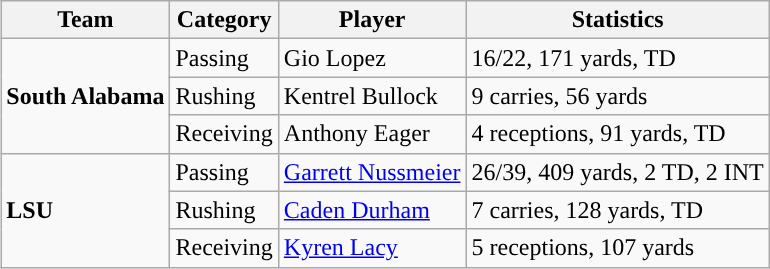<table class="wikitable" style="float: right;">
<tr>
<th>Team</th>
<th>Category</th>
<th>Player</th>
<th>Statistics</th>
</tr>
<tr>
<td rowspan=3><strong>South Alabama</strong></td>
<td>Passing</td>
<td>Gio Lopez</td>
<td>16/22, 171 yards, TD</td>
</tr>
<tr>
<td>Rushing</td>
<td>Kentrel Bullock</td>
<td>9 carries, 56 yards</td>
</tr>
<tr>
<td>Receiving</td>
<td>Anthony Eager</td>
<td>4 receptions, 91 yards, TD</td>
</tr>
<tr>
<td rowspan=3><strong>LSU</strong></td>
<td>Passing</td>
<td><a href='#'>Garrett Nussmeier</a></td>
<td>26/39, 409 yards, 2 TD, 2 INT</td>
</tr>
<tr>
<td>Rushing</td>
<td><a href='#'>Caden Durham</a></td>
<td>7 carries, 128 yards, TD</td>
</tr>
<tr>
<td>Receiving</td>
<td><a href='#'>Kyren Lacy</a></td>
<td>5 receptions, 107 yards</td>
</tr>
</table>
